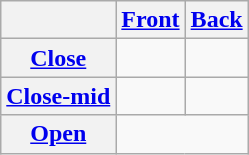<table class="wikitable" style="text-align:center;">
<tr>
<th></th>
<th><a href='#'>Front</a></th>
<th><a href='#'>Back</a></th>
</tr>
<tr>
<th><a href='#'>Close</a></th>
<td></td>
<td></td>
</tr>
<tr>
<th><a href='#'>Close-mid</a></th>
<td></td>
<td></td>
</tr>
<tr>
<th><a href='#'>Open</a></th>
<td colspan="2"></td>
</tr>
</table>
